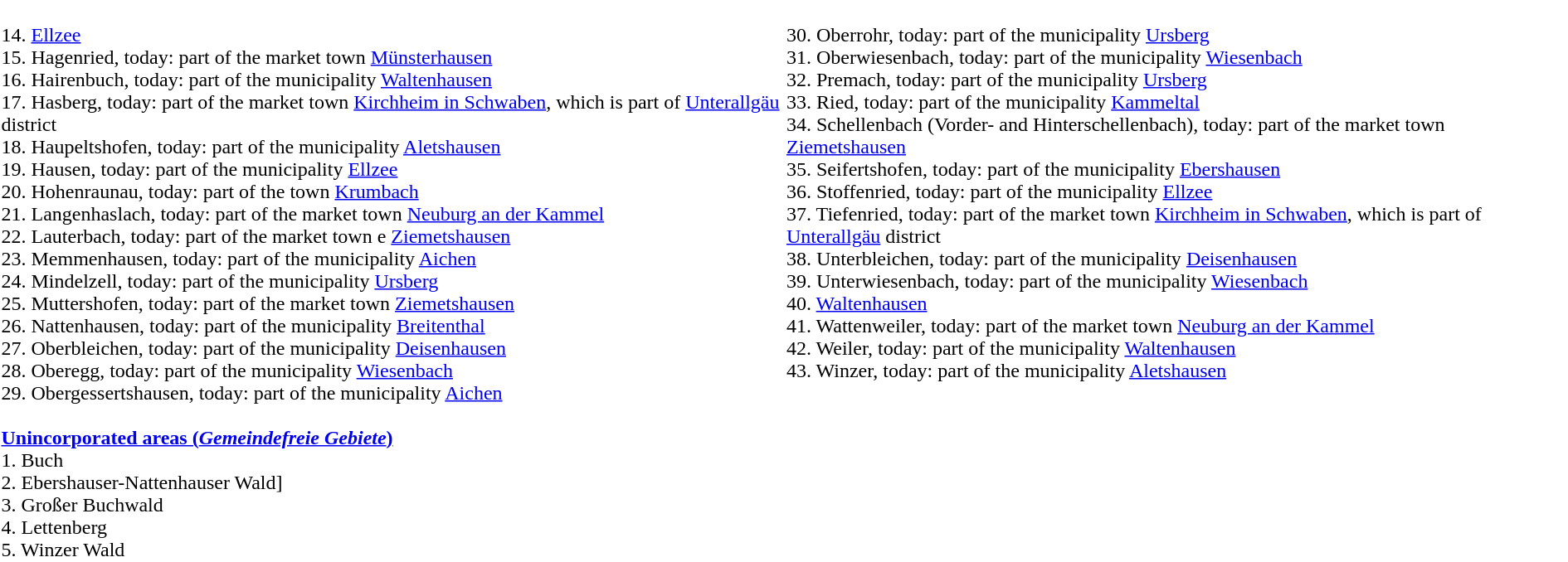<table>
<tr bgcolor="#FFFFFF">
<td width="50%" valign="top"><br>14. <a href='#'>Ellzee</a><br>
15. Hagenried, today: part of the market town <a href='#'>Münsterhausen</a><br> 
16. Hairenbuch, today: part of the municipality <a href='#'>Waltenhausen</a><br>
17. Hasberg, today: part of the market town <a href='#'>Kirchheim in Schwaben</a>, which is part of <a href='#'>Unterallgäu</a> district<br>
18. Haupeltshofen, today: part of the municipality <a href='#'>Aletshausen</a><br>
19. Hausen, today: part of the municipality <a href='#'>Ellzee</a><br>
20. Hohenraunau, today: part of the town <a href='#'>Krumbach</a><br>
21. Langenhaslach, today: part of the market town <a href='#'>Neuburg an der Kammel</a><br>
22. Lauterbach, today: part of the market town e <a href='#'>Ziemetshausen</a><br>
23. Memmenhausen, today: part of the municipality <a href='#'>Aichen</a><br>
24. Mindelzell, today: part of the municipality <a href='#'>Ursberg</a><br>
25. Muttershofen, today: part of the market town <a href='#'>Ziemetshausen</a><br>
26. Nattenhausen, today: part of the municipality <a href='#'>Breitenthal</a><br>
27. Oberbleichen, today: part of the municipality <a href='#'>Deisenhausen</a><br>
28. Oberegg, today: part of the municipality <a href='#'>Wiesenbach</a><br>
29. Obergessertshausen, today: part of the municipality <a href='#'>Aichen</a><br><br><strong><a href='#'>Unincorporated areas (<em>Gemeindefreie Gebiete</em>)</a></strong><br>
1. Buch<br>
2. Ebershauser-Nattenhauser Wald]<br>
3. Großer Buchwald<br>
4. Lettenberg<br>
5. Winzer Wald<br></td>
<td width="50%" valign="top"><br>30. Oberrohr, today: part of the municipality <a href='#'>Ursberg</a><br>
31. Oberwiesenbach, today: part of the municipality <a href='#'>Wiesenbach</a><br>
32. Premach, today: part of the municipality <a href='#'>Ursberg</a><br>
33. Ried, today: part of the municipality <a href='#'>Kammeltal</a><br>
34. Schellenbach (Vorder- and Hinterschellenbach), today: part of the market town <a href='#'>Ziemetshausen</a><br>
35. Seifertshofen, today: part of the municipality <a href='#'>Ebershausen</a><br>
36. Stoffenried, today: part of the municipality <a href='#'>Ellzee</a><br>
37. Tiefenried, today: part of the market town <a href='#'>Kirchheim in Schwaben</a>, which is part of <a href='#'>Unterallgäu</a> district<br>
38. Unterbleichen, today: part of the municipality <a href='#'>Deisenhausen</a><br>
39. Unterwiesenbach, today: part of the municipality <a href='#'>Wiesenbach</a><br>
40. <a href='#'>Waltenhausen</a><br>
41. Wattenweiler, today: part of the market town <a href='#'>Neuburg an der Kammel</a><br>
42. Weiler, today: part of the municipality <a href='#'>Waltenhausen</a><br>
43. Winzer, today: part of the municipality <a href='#'>Aletshausen</a><br></td>
</tr>
</table>
